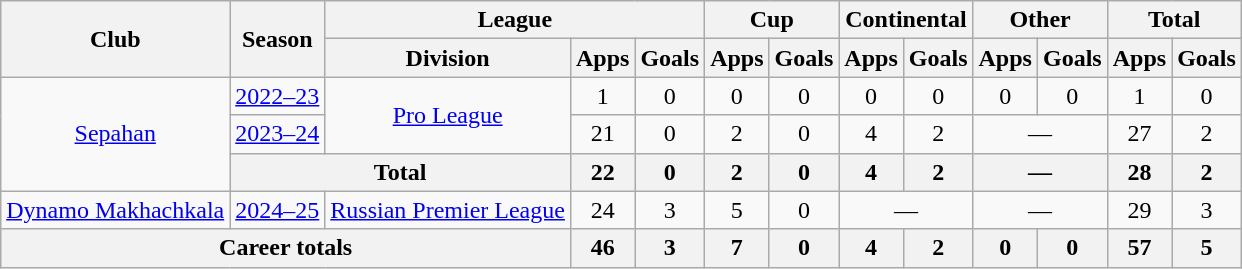<table class="wikitable" style="text-align: center;">
<tr>
<th rowspan="2">Club</th>
<th rowspan="2">Season</th>
<th colspan="3">League</th>
<th colspan="2">Cup</th>
<th colspan="2">Continental</th>
<th colspan="2">Other</th>
<th colspan="2">Total</th>
</tr>
<tr>
<th>Division</th>
<th>Apps</th>
<th>Goals</th>
<th>Apps</th>
<th>Goals</th>
<th>Apps</th>
<th>Goals</th>
<th>Apps</th>
<th>Goals</th>
<th>Apps</th>
<th>Goals</th>
</tr>
<tr>
<td rowspan="3"><a href='#'>Sepahan</a></td>
<td><a href='#'>2022–23</a></td>
<td rowspan="2"><a href='#'>Pro League</a></td>
<td>1</td>
<td>0</td>
<td>0</td>
<td>0</td>
<td>0</td>
<td>0</td>
<td>0</td>
<td>0</td>
<td>1</td>
<td>0</td>
</tr>
<tr>
<td><a href='#'>2023–24</a></td>
<td>21</td>
<td>0</td>
<td>2</td>
<td>0</td>
<td>4</td>
<td>2</td>
<td colspan="2">—</td>
<td>27</td>
<td>2</td>
</tr>
<tr>
<th colspan="2">Total</th>
<th>22</th>
<th>0</th>
<th>2</th>
<th>0</th>
<th>4</th>
<th>2</th>
<th colspan="2">—</th>
<th>28</th>
<th>2</th>
</tr>
<tr>
<td><a href='#'>Dynamo Makhachkala</a></td>
<td><a href='#'>2024–25</a></td>
<td rowspan="1"><a href='#'>Russian Premier League</a></td>
<td>24</td>
<td>3</td>
<td>5</td>
<td>0</td>
<td colspan="2">—</td>
<td colspan="2">—</td>
<td>29</td>
<td>3</td>
</tr>
<tr>
<th colspan="3">Career totals</th>
<th>46</th>
<th>3</th>
<th>7</th>
<th>0</th>
<th>4</th>
<th>2</th>
<th>0</th>
<th>0</th>
<th>57</th>
<th>5</th>
</tr>
</table>
